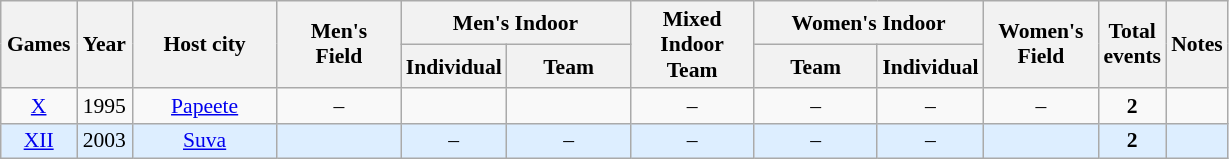<table class="wikitable" style="text-align:center; font-size:90%;">
<tr>
<th rowspan=2 scope="col" style="padding:0.25em;">Games</th>
<th rowspan=2 scope="col" style="padding:0.25em;">Year</th>
<th rowspan=2 scope="col" style="width:6.25em;">Host city</th>
<th rowspan=2 style="width:5.25em;">Men's<br>Field</th>
<th colspan=2 style="line-height:115%;">Men's Indoor</th>
<th rowspan=2 style="width:5.25em;">Mixed<br>Indoor<br>Team</th>
<th colspan=2 style="line-height:115%;">Women's Indoor</th>
<th rowspan=2 style="width:5.25em; padding:0px;">Women's<br>Field</th>
<th rowspan=2>Total<br>events</th>
<th rowspan=2>Notes</th>
</tr>
<tr>
<th style="line-height:115%; width:5.25em, padding:0px;">Individual</th>
<th style="line-height:115%; width:5.25em;">Team</th>
<th style="line-height:115%; width:5.25em;">Team</th>
<th style="line-height:115%; width:5.25em, padding:0px;">Individual</th>
</tr>
<tr>
<td><a href='#'>X</a></td>
<td>1995 </td>
<td><a href='#'>Papeete</a> </td>
<td>–</td>
<td><br></td>
<td><br></td>
<td>–</td>
<td>–</td>
<td>–</td>
<td>–</td>
<td><strong>2</strong></td>
<td></td>
</tr>
<tr bgcolor=#def>
<td><a href='#'>XII</a></td>
<td>2003 </td>
<td><a href='#'>Suva</a> </td>
<td><br></td>
<td>–</td>
<td>–</td>
<td>–</td>
<td>–</td>
<td>–</td>
<td><br></td>
<td><strong>2</strong></td>
<td></td>
</tr>
</table>
